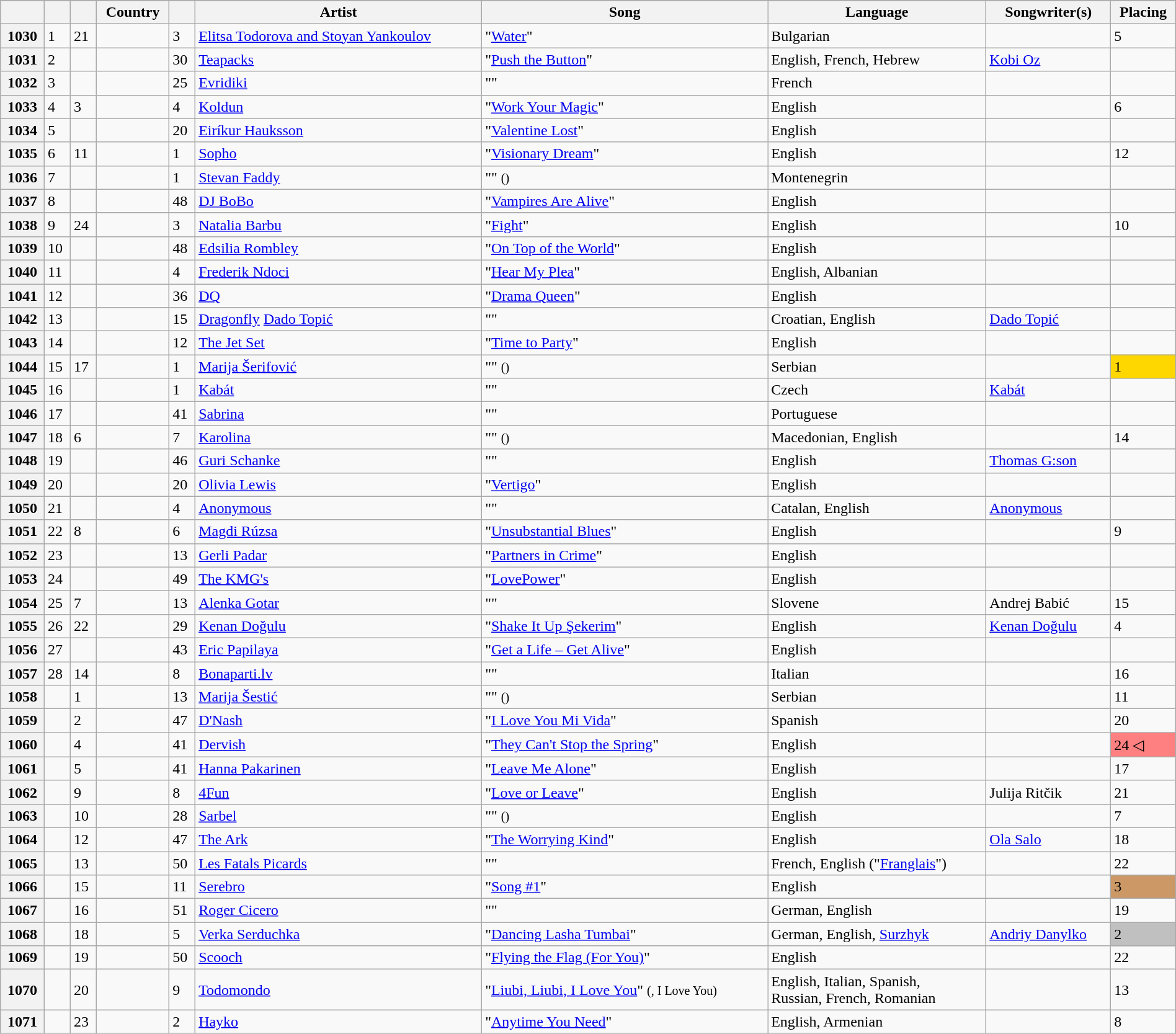<table class="wikitable sortable plainrowheaders" style="width:100%">
<tr>
</tr>
<tr>
<th scope="col"></th>
<th scope="col"></th>
<th scope="col"></th>
<th scope="col">Country</th>
<th scope="col" class="unsortable"></th>
<th scope="col">Artist</th>
<th scope="col">Song</th>
<th scope="col">Language</th>
<th scope="col">Songwriter(s)</th>
<th scope="col">Placing</th>
</tr>
<tr>
<th scope="row">1030</th>
<td>1</td>
<td>21</td>
<td></td>
<td>3</td>
<td><a href='#'>Elitsa Todorova and Stoyan Yankoulov</a></td>
<td>"<a href='#'>Water</a>"</td>
<td>Bulgarian</td>
<td></td>
<td>5 </td>
</tr>
<tr>
<th scope="row">1031</th>
<td>2</td>
<td></td>
<td></td>
<td>30</td>
<td><a href='#'>Teapacks</a></td>
<td>"<a href='#'>Push the Button</a>"</td>
<td>English, French, Hebrew</td>
<td><a href='#'>Kobi Oz</a></td>
<td></td>
</tr>
<tr>
<th scope="row">1032</th>
<td>3</td>
<td></td>
<td></td>
<td>25</td>
<td><a href='#'>Evridiki</a></td>
<td>""</td>
<td>French</td>
<td></td>
<td></td>
</tr>
<tr>
<th scope="row">1033</th>
<td>4</td>
<td>3</td>
<td></td>
<td>4</td>
<td><a href='#'>Koldun</a></td>
<td>"<a href='#'>Work Your Magic</a>"</td>
<td>English</td>
<td></td>
<td>6 </td>
</tr>
<tr>
<th scope="row">1034</th>
<td>5</td>
<td></td>
<td></td>
<td>20</td>
<td><a href='#'>Eiríkur Hauksson</a></td>
<td>"<a href='#'>Valentine Lost</a>"</td>
<td>English</td>
<td></td>
<td></td>
</tr>
<tr>
<th scope="row">1035</th>
<td>6</td>
<td>11</td>
<td></td>
<td>1</td>
<td><a href='#'>Sopho</a></td>
<td>"<a href='#'>Visionary Dream</a>"</td>
<td>English</td>
<td></td>
<td>12 </td>
</tr>
<tr>
<th scope="row">1036</th>
<td>7</td>
<td></td>
<td></td>
<td>1</td>
<td><a href='#'>Stevan Faddy</a></td>
<td><span>"</span>" <small>()</small></td>
<td>Montenegrin</td>
<td></td>
<td></td>
</tr>
<tr>
<th scope="row">1037</th>
<td>8</td>
<td></td>
<td></td>
<td>48</td>
<td><a href='#'>DJ BoBo</a></td>
<td>"<a href='#'>Vampires Are Alive</a>"</td>
<td>English</td>
<td></td>
<td></td>
</tr>
<tr>
<th scope="row">1038</th>
<td>9</td>
<td>24</td>
<td></td>
<td>3</td>
<td><a href='#'>Natalia Barbu</a></td>
<td>"<a href='#'>Fight</a>"</td>
<td>English</td>
<td></td>
<td>10 </td>
</tr>
<tr>
<th scope="row">1039</th>
<td>10</td>
<td></td>
<td></td>
<td>48</td>
<td><a href='#'>Edsilia Rombley</a></td>
<td>"<a href='#'>On Top of the World</a>"</td>
<td>English</td>
<td></td>
<td></td>
</tr>
<tr>
<th scope="row">1040</th>
<td>11</td>
<td></td>
<td></td>
<td>4</td>
<td><a href='#'>Frederik Ndoci</a></td>
<td>"<a href='#'>Hear My Plea</a>"</td>
<td>English, Albanian</td>
<td></td>
<td></td>
</tr>
<tr>
<th scope="row">1041</th>
<td>12</td>
<td></td>
<td></td>
<td>36</td>
<td><a href='#'>DQ</a></td>
<td>"<a href='#'>Drama Queen</a>"</td>
<td>English</td>
<td></td>
<td></td>
</tr>
<tr>
<th scope="row">1042</th>
<td>13</td>
<td></td>
<td></td>
<td>15</td>
<td><a href='#'>Dragonfly</a>  <a href='#'>Dado Topić</a></td>
<td>""</td>
<td>Croatian, English</td>
<td><a href='#'>Dado Topić</a></td>
<td></td>
</tr>
<tr>
<th scope="row">1043</th>
<td>14</td>
<td></td>
<td></td>
<td>12</td>
<td><a href='#'>The Jet Set</a></td>
<td>"<a href='#'>Time to Party</a>"</td>
<td>English</td>
<td></td>
<td></td>
</tr>
<tr>
<th scope="row">1044</th>
<td>15</td>
<td>17</td>
<td></td>
<td>1</td>
<td><a href='#'>Marija Šerifović</a></td>
<td>"" <small>()</small></td>
<td>Serbian</td>
<td></td>
<td bgcolor="gold">1 </td>
</tr>
<tr>
<th scope="row">1045</th>
<td>16</td>
<td></td>
<td></td>
<td>1</td>
<td><a href='#'>Kabát</a></td>
<td>""</td>
<td>Czech</td>
<td><a href='#'>Kabát</a></td>
<td></td>
</tr>
<tr>
<th scope="row">1046</th>
<td>17</td>
<td></td>
<td></td>
<td>41</td>
<td><a href='#'>Sabrina</a></td>
<td>""</td>
<td>Portuguese</td>
<td></td>
<td></td>
</tr>
<tr>
<th scope="row">1047</th>
<td>18</td>
<td>6</td>
<td></td>
<td>7</td>
<td><a href='#'>Karolina</a></td>
<td>"" <small>()</small></td>
<td>Macedonian, English</td>
<td></td>
<td>14 </td>
</tr>
<tr>
<th scope="row">1048</th>
<td>19</td>
<td></td>
<td></td>
<td>46</td>
<td><a href='#'>Guri Schanke</a></td>
<td>""</td>
<td>English</td>
<td><a href='#'>Thomas G:son</a></td>
<td></td>
</tr>
<tr>
<th scope="row">1049</th>
<td>20</td>
<td></td>
<td></td>
<td>20</td>
<td><a href='#'>Olivia Lewis</a></td>
<td>"<a href='#'>Vertigo</a>"</td>
<td>English</td>
<td></td>
<td></td>
</tr>
<tr>
<th scope="row">1050</th>
<td>21</td>
<td></td>
<td></td>
<td>4</td>
<td><a href='#'>Anonymous</a></td>
<td>""</td>
<td>Catalan, English</td>
<td><a href='#'>Anonymous</a></td>
<td></td>
</tr>
<tr>
<th scope="row">1051</th>
<td>22</td>
<td>8</td>
<td></td>
<td>6</td>
<td><a href='#'>Magdi Rúzsa</a></td>
<td>"<a href='#'>Unsubstantial Blues</a>"</td>
<td>English</td>
<td></td>
<td>9 </td>
</tr>
<tr>
<th scope="row">1052</th>
<td>23</td>
<td></td>
<td></td>
<td>13</td>
<td><a href='#'>Gerli Padar</a></td>
<td>"<a href='#'>Partners in Crime</a>"</td>
<td>English</td>
<td></td>
<td></td>
</tr>
<tr>
<th scope="row">1053</th>
<td>24</td>
<td></td>
<td></td>
<td>49</td>
<td><a href='#'>The KMG's</a></td>
<td>"<a href='#'>LovePower</a>"</td>
<td>English</td>
<td></td>
<td></td>
</tr>
<tr>
<th scope="row">1054</th>
<td>25</td>
<td>7</td>
<td></td>
<td>13</td>
<td><a href='#'>Alenka Gotar</a></td>
<td>""</td>
<td>Slovene</td>
<td>Andrej Babić</td>
<td>15 </td>
</tr>
<tr>
<th scope="row">1055</th>
<td>26</td>
<td>22</td>
<td></td>
<td>29</td>
<td><a href='#'>Kenan Doğulu</a></td>
<td>"<a href='#'>Shake It Up <span>Şekerim</span></a>"</td>
<td>English</td>
<td><a href='#'>Kenan Doğulu</a></td>
<td>4 </td>
</tr>
<tr>
<th scope="row">1056</th>
<td>27</td>
<td></td>
<td></td>
<td>43</td>
<td><a href='#'>Eric Papilaya</a></td>
<td>"<a href='#'>Get a Life – Get Alive</a>"</td>
<td>English</td>
<td></td>
<td></td>
</tr>
<tr>
<th scope="row">1057</th>
<td>28</td>
<td>14</td>
<td></td>
<td>8</td>
<td><a href='#'>Bonaparti.lv</a></td>
<td>""</td>
<td>Italian</td>
<td></td>
<td>16 </td>
</tr>
<tr>
<th scope="row">1058</th>
<td></td>
<td>1</td>
<td></td>
<td>13</td>
<td><a href='#'>Marija Šestić</a></td>
<td>"" <small>()</small></td>
<td>Serbian</td>
<td></td>
<td>11</td>
</tr>
<tr>
<th scope="row">1059</th>
<td></td>
<td>2</td>
<td></td>
<td>47</td>
<td><a href='#'>D'Nash</a></td>
<td>"<a href='#'>I Love You <span>Mi Vida</span></a>"</td>
<td>Spanish</td>
<td></td>
<td>20</td>
</tr>
<tr>
<th scope="row">1060</th>
<td></td>
<td>4</td>
<td></td>
<td>41</td>
<td><a href='#'>Dervish</a></td>
<td>"<a href='#'>They Can't Stop the Spring</a>"</td>
<td>English</td>
<td></td>
<td bgcolor="#FE8080">24 ◁</td>
</tr>
<tr>
<th scope="row">1061</th>
<td></td>
<td>5</td>
<td></td>
<td>41</td>
<td><a href='#'>Hanna Pakarinen</a></td>
<td>"<a href='#'>Leave Me Alone</a>"</td>
<td>English</td>
<td></td>
<td>17</td>
</tr>
<tr>
<th scope="row">1062</th>
<td></td>
<td>9</td>
<td></td>
<td>8</td>
<td><a href='#'>4Fun</a></td>
<td>"<a href='#'>Love or Leave</a>"</td>
<td>English</td>
<td>Julija Ritčik</td>
<td>21</td>
</tr>
<tr>
<th scope="row">1063</th>
<td></td>
<td>10</td>
<td></td>
<td>28</td>
<td><a href='#'>Sarbel</a></td>
<td>"" <small>()</small></td>
<td>English</td>
<td></td>
<td>7</td>
</tr>
<tr>
<th scope="row">1064</th>
<td></td>
<td>12</td>
<td></td>
<td>47</td>
<td><a href='#'>The Ark</a></td>
<td>"<a href='#'>The Worrying Kind</a>"</td>
<td>English</td>
<td><a href='#'>Ola Salo</a></td>
<td>18</td>
</tr>
<tr>
<th scope="row">1065</th>
<td></td>
<td>13</td>
<td></td>
<td>50</td>
<td><a href='#'>Les Fatals Picards</a></td>
<td>""</td>
<td>French, English ("<a href='#'>Franglais</a>")</td>
<td></td>
<td>22</td>
</tr>
<tr>
<th scope="row">1066</th>
<td></td>
<td>15</td>
<td></td>
<td>11</td>
<td><a href='#'>Serebro</a></td>
<td>"<a href='#'>Song #1</a>"</td>
<td>English</td>
<td></td>
<td bgcolor="#C96">3</td>
</tr>
<tr>
<th scope="row">1067</th>
<td></td>
<td>16</td>
<td></td>
<td>51</td>
<td><a href='#'>Roger Cicero</a></td>
<td>""</td>
<td>German, English</td>
<td></td>
<td>19</td>
</tr>
<tr>
<th scope="row">1068</th>
<td></td>
<td>18</td>
<td></td>
<td>5</td>
<td><a href='#'>Verka Serduchka</a></td>
<td>"<a href='#'>Dancing Lasha Tumbai</a>"</td>
<td>German, English, <a href='#'>Surzhyk</a></td>
<td><a href='#'>Andriy Danylko</a></td>
<td bgcolor="silver">2</td>
</tr>
<tr>
<th scope="row">1069</th>
<td></td>
<td>19</td>
<td></td>
<td>50</td>
<td><a href='#'>Scooch</a></td>
<td>"<a href='#'>Flying the Flag (For You)</a>"</td>
<td>English</td>
<td></td>
<td>22</td>
</tr>
<tr>
<th scope="row">1070</th>
<td></td>
<td>20</td>
<td></td>
<td>9</td>
<td><a href='#'>Todomondo</a></td>
<td>"<a href='#'><span>Liubi, Liubi</span>, I Love You</a>" <small>(, I Love You)</small></td>
<td>English, Italian, Spanish,<br>Russian, French, Romanian</td>
<td></td>
<td>13</td>
</tr>
<tr>
<th scope="row">1071</th>
<td></td>
<td>23</td>
<td></td>
<td>2</td>
<td><a href='#'>Hayko</a></td>
<td>"<a href='#'>Anytime You Need</a>"</td>
<td>English, Armenian</td>
<td></td>
<td>8</td>
</tr>
</table>
